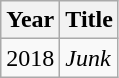<table class="wikitable">
<tr>
<th>Year</th>
<th>Title</th>
</tr>
<tr>
<td>2018</td>
<td><em>Junk</em></td>
</tr>
</table>
